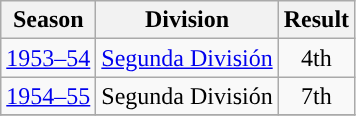<table class="wikitable" style="text-align: center;">
<tr>
<th>Season</th>
<th>Division</th>
<th>Result</th>
</tr>
<tr>
<td><a href='#'>1953–54</a></td>
<td><a href='#'>Segunda División</a></td>
<td>4th</td>
</tr>
<tr>
<td><a href='#'>1954–55</a></td>
<td>Segunda División</td>
<td>7th</td>
</tr>
<tr>
</tr>
</table>
